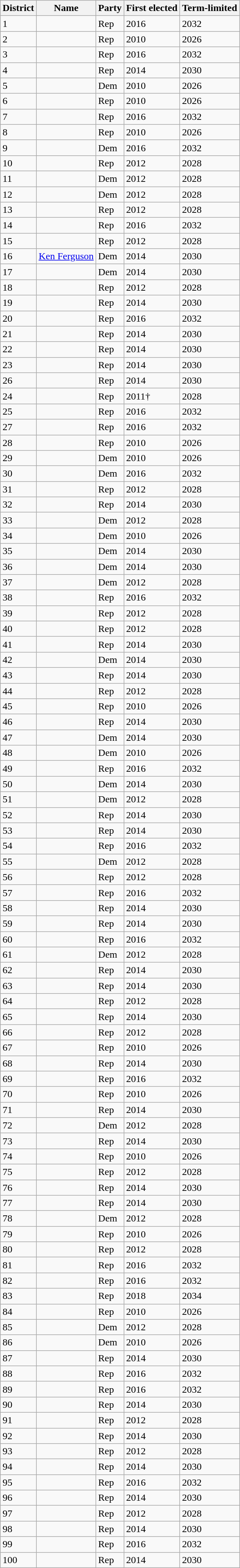<table class="wikitable sortable">
<tr>
<th>District</th>
<th>Name</th>
<th>Party</th>
<th>First elected</th>
<th>Term-limited</th>
</tr>
<tr>
<td>1</td>
<td></td>
<td>Rep</td>
<td>2016</td>
<td>2032</td>
</tr>
<tr>
<td>2</td>
<td></td>
<td>Rep</td>
<td>2010</td>
<td>2026</td>
</tr>
<tr>
<td>3</td>
<td></td>
<td>Rep</td>
<td>2016</td>
<td>2032</td>
</tr>
<tr>
<td>4</td>
<td></td>
<td>Rep</td>
<td>2014</td>
<td>2030</td>
</tr>
<tr>
<td>5</td>
<td></td>
<td>Dem</td>
<td>2010</td>
<td>2026</td>
</tr>
<tr>
<td>6</td>
<td></td>
<td>Rep</td>
<td>2010</td>
<td>2026</td>
</tr>
<tr>
<td>7</td>
<td></td>
<td>Rep</td>
<td>2016</td>
<td>2032</td>
</tr>
<tr>
<td>8</td>
<td></td>
<td>Rep</td>
<td>2010</td>
<td>2026</td>
</tr>
<tr>
<td>9</td>
<td></td>
<td>Dem</td>
<td>2016</td>
<td>2032</td>
</tr>
<tr>
<td>10</td>
<td></td>
<td>Rep</td>
<td>2012</td>
<td>2028</td>
</tr>
<tr>
<td>11</td>
<td></td>
<td>Dem</td>
<td>2012</td>
<td>2028</td>
</tr>
<tr>
<td>12</td>
<td></td>
<td>Dem</td>
<td>2012</td>
<td>2028</td>
</tr>
<tr>
<td>13</td>
<td></td>
<td>Rep</td>
<td>2012</td>
<td>2028</td>
</tr>
<tr>
<td>14</td>
<td></td>
<td>Rep</td>
<td>2016</td>
<td>2032</td>
</tr>
<tr>
<td>15</td>
<td></td>
<td>Rep</td>
<td>2012</td>
<td>2028</td>
</tr>
<tr>
<td>16</td>
<td><a href='#'>Ken Ferguson</a></td>
<td>Dem</td>
<td>2014</td>
<td>2030</td>
</tr>
<tr>
<td>17</td>
<td></td>
<td>Dem</td>
<td>2014</td>
<td>2030</td>
</tr>
<tr>
<td>18</td>
<td></td>
<td>Rep</td>
<td>2012</td>
<td>2028</td>
</tr>
<tr>
<td>19</td>
<td></td>
<td>Rep</td>
<td>2014</td>
<td>2030</td>
</tr>
<tr>
<td>20</td>
<td></td>
<td>Rep</td>
<td>2016</td>
<td>2032</td>
</tr>
<tr>
<td>21</td>
<td></td>
<td>Rep</td>
<td>2014</td>
<td>2030</td>
</tr>
<tr>
<td>22</td>
<td></td>
<td>Rep</td>
<td>2014</td>
<td>2030</td>
</tr>
<tr>
<td>23</td>
<td></td>
<td>Rep</td>
<td>2014</td>
<td>2030</td>
</tr>
<tr>
<td>26</td>
<td></td>
<td>Rep</td>
<td>2014</td>
<td>2030</td>
</tr>
<tr>
<td>24</td>
<td></td>
<td>Rep</td>
<td>2011†</td>
<td>2028</td>
</tr>
<tr>
<td>25</td>
<td></td>
<td>Rep</td>
<td>2016</td>
<td>2032</td>
</tr>
<tr>
<td>27</td>
<td></td>
<td>Rep</td>
<td>2016</td>
<td>2032</td>
</tr>
<tr>
<td>28</td>
<td></td>
<td>Rep</td>
<td>2010</td>
<td>2026</td>
</tr>
<tr>
<td>29</td>
<td></td>
<td>Dem</td>
<td>2010</td>
<td>2026</td>
</tr>
<tr>
<td>30</td>
<td></td>
<td>Dem</td>
<td>2016</td>
<td>2032</td>
</tr>
<tr>
<td>31</td>
<td></td>
<td>Rep</td>
<td>2012</td>
<td>2028</td>
</tr>
<tr>
<td>32</td>
<td></td>
<td>Rep</td>
<td>2014</td>
<td>2030</td>
</tr>
<tr>
<td>33</td>
<td></td>
<td>Dem</td>
<td>2012</td>
<td>2028</td>
</tr>
<tr>
<td>34</td>
<td></td>
<td>Dem</td>
<td>2010</td>
<td>2026</td>
</tr>
<tr>
<td>35</td>
<td></td>
<td>Dem</td>
<td>2014</td>
<td>2030</td>
</tr>
<tr>
<td>36</td>
<td></td>
<td>Dem</td>
<td>2014</td>
<td>2030</td>
</tr>
<tr>
<td>37</td>
<td></td>
<td>Dem</td>
<td>2012</td>
<td>2028</td>
</tr>
<tr>
<td>38</td>
<td></td>
<td>Rep</td>
<td>2016</td>
<td>2032</td>
</tr>
<tr>
<td>39</td>
<td></td>
<td>Rep</td>
<td>2012</td>
<td>2028</td>
</tr>
<tr>
<td>40</td>
<td></td>
<td>Rep</td>
<td>2012</td>
<td>2028</td>
</tr>
<tr>
<td>41</td>
<td></td>
<td>Rep</td>
<td>2014</td>
<td>2030</td>
</tr>
<tr>
<td>42</td>
<td></td>
<td>Dem</td>
<td>2014</td>
<td>2030</td>
</tr>
<tr>
<td>43</td>
<td></td>
<td>Rep</td>
<td>2014</td>
<td>2030</td>
</tr>
<tr>
<td>44</td>
<td></td>
<td>Rep</td>
<td>2012</td>
<td>2028</td>
</tr>
<tr>
<td>45</td>
<td></td>
<td>Rep</td>
<td>2010</td>
<td>2026</td>
</tr>
<tr>
<td>46</td>
<td></td>
<td>Rep</td>
<td>2014</td>
<td>2030</td>
</tr>
<tr>
<td>47</td>
<td></td>
<td>Dem</td>
<td>2014</td>
<td>2030</td>
</tr>
<tr>
<td>48</td>
<td></td>
<td>Dem</td>
<td>2010</td>
<td>2026</td>
</tr>
<tr>
<td>49</td>
<td></td>
<td>Rep</td>
<td>2016</td>
<td>2032</td>
</tr>
<tr>
<td>50</td>
<td></td>
<td>Dem</td>
<td>2014</td>
<td>2030</td>
</tr>
<tr>
<td>51</td>
<td></td>
<td>Dem</td>
<td>2012</td>
<td>2028</td>
</tr>
<tr>
<td>52</td>
<td></td>
<td>Rep</td>
<td>2014</td>
<td>2030</td>
</tr>
<tr>
<td>53</td>
<td></td>
<td>Rep</td>
<td>2014</td>
<td>2030</td>
</tr>
<tr>
<td>54</td>
<td></td>
<td>Rep</td>
<td>2016</td>
<td>2032</td>
</tr>
<tr>
<td>55</td>
<td></td>
<td>Dem</td>
<td>2012</td>
<td>2028</td>
</tr>
<tr>
<td>56</td>
<td></td>
<td>Rep</td>
<td>2012</td>
<td>2028</td>
</tr>
<tr>
<td>57</td>
<td></td>
<td>Rep</td>
<td>2016</td>
<td>2032</td>
</tr>
<tr>
<td>58</td>
<td></td>
<td>Rep</td>
<td>2014</td>
<td>2030</td>
</tr>
<tr>
<td>59</td>
<td></td>
<td>Rep</td>
<td>2014</td>
<td>2030</td>
</tr>
<tr>
<td>60</td>
<td></td>
<td>Rep</td>
<td>2016</td>
<td>2032</td>
</tr>
<tr>
<td>61</td>
<td></td>
<td>Dem</td>
<td>2012</td>
<td>2028</td>
</tr>
<tr>
<td>62</td>
<td></td>
<td>Rep</td>
<td>2014</td>
<td>2030</td>
</tr>
<tr>
<td>63</td>
<td></td>
<td>Rep</td>
<td>2014</td>
<td>2030</td>
</tr>
<tr>
<td>64</td>
<td></td>
<td>Rep</td>
<td>2012</td>
<td>2028</td>
</tr>
<tr>
<td>65</td>
<td></td>
<td>Rep</td>
<td>2014</td>
<td>2030</td>
</tr>
<tr>
<td>66</td>
<td></td>
<td>Rep</td>
<td>2012</td>
<td>2028</td>
</tr>
<tr>
<td>67</td>
<td></td>
<td>Rep</td>
<td>2010</td>
<td>2026</td>
</tr>
<tr>
<td>68</td>
<td></td>
<td>Rep</td>
<td>2014</td>
<td>2030</td>
</tr>
<tr>
<td>69</td>
<td></td>
<td>Rep</td>
<td>2016</td>
<td>2032</td>
</tr>
<tr>
<td>70</td>
<td></td>
<td>Rep</td>
<td>2010</td>
<td>2026</td>
</tr>
<tr>
<td>71</td>
<td></td>
<td>Rep</td>
<td>2014</td>
<td>2030</td>
</tr>
<tr>
<td>72</td>
<td></td>
<td>Dem</td>
<td>2012</td>
<td>2028</td>
</tr>
<tr>
<td>73</td>
<td></td>
<td>Rep</td>
<td>2014</td>
<td>2030</td>
</tr>
<tr>
<td>74</td>
<td></td>
<td>Rep</td>
<td>2010</td>
<td>2026</td>
</tr>
<tr>
<td>75</td>
<td></td>
<td>Rep</td>
<td>2012</td>
<td>2028</td>
</tr>
<tr>
<td>76</td>
<td></td>
<td>Rep</td>
<td>2014</td>
<td>2030</td>
</tr>
<tr>
<td>77</td>
<td></td>
<td>Rep</td>
<td>2014</td>
<td>2030</td>
</tr>
<tr>
<td>78</td>
<td></td>
<td>Dem</td>
<td>2012</td>
<td>2028</td>
</tr>
<tr>
<td>79</td>
<td></td>
<td>Rep</td>
<td>2010</td>
<td>2026</td>
</tr>
<tr>
<td>80</td>
<td></td>
<td>Rep</td>
<td>2012</td>
<td>2028</td>
</tr>
<tr>
<td>81</td>
<td></td>
<td>Rep</td>
<td>2016</td>
<td>2032</td>
</tr>
<tr>
<td>82</td>
<td></td>
<td>Rep</td>
<td>2016</td>
<td>2032</td>
</tr>
<tr>
<td>83</td>
<td></td>
<td>Rep</td>
<td>2018</td>
<td>2034</td>
</tr>
<tr>
<td>84</td>
<td></td>
<td>Rep</td>
<td>2010</td>
<td>2026</td>
</tr>
<tr>
<td>85</td>
<td></td>
<td>Dem</td>
<td>2012</td>
<td>2028</td>
</tr>
<tr>
<td>86</td>
<td></td>
<td>Dem</td>
<td>2010</td>
<td>2026</td>
</tr>
<tr>
<td>87</td>
<td></td>
<td>Rep</td>
<td>2014</td>
<td>2030</td>
</tr>
<tr>
<td>88</td>
<td></td>
<td>Rep</td>
<td>2016</td>
<td>2032</td>
</tr>
<tr>
<td>89</td>
<td></td>
<td>Rep</td>
<td>2016</td>
<td>2032</td>
</tr>
<tr>
<td>90</td>
<td></td>
<td>Rep</td>
<td>2014</td>
<td>2030</td>
</tr>
<tr>
<td>91</td>
<td></td>
<td>Rep</td>
<td>2012</td>
<td>2028</td>
</tr>
<tr>
<td>92</td>
<td></td>
<td>Rep</td>
<td>2014</td>
<td>2030</td>
</tr>
<tr>
<td>93</td>
<td></td>
<td>Rep</td>
<td>2012</td>
<td>2028</td>
</tr>
<tr>
<td>94</td>
<td></td>
<td>Rep</td>
<td>2014</td>
<td>2030</td>
</tr>
<tr>
<td>95</td>
<td></td>
<td>Rep</td>
<td>2016</td>
<td>2032</td>
</tr>
<tr>
<td>96</td>
<td></td>
<td>Rep</td>
<td>2014</td>
<td>2030</td>
</tr>
<tr>
<td>97</td>
<td></td>
<td>Rep</td>
<td>2012</td>
<td>2028</td>
</tr>
<tr>
<td>98</td>
<td></td>
<td>Rep</td>
<td>2014</td>
<td>2030</td>
</tr>
<tr>
<td>99</td>
<td></td>
<td>Rep</td>
<td>2016</td>
<td>2032</td>
</tr>
<tr>
<td>100</td>
<td></td>
<td>Rep</td>
<td>2014</td>
<td>2030</td>
</tr>
</table>
